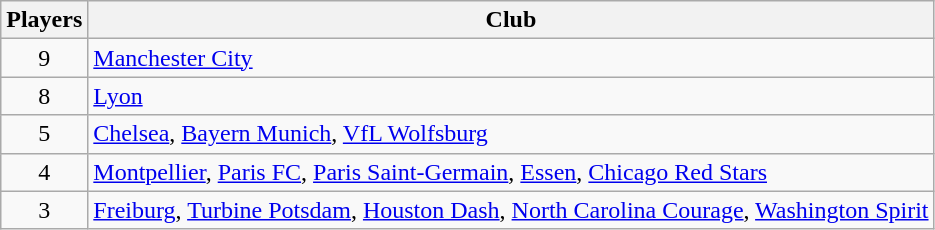<table class="wikitable">
<tr>
<th>Players</th>
<th>Club</th>
</tr>
<tr>
<td align="center">9</td>
<td> <a href='#'>Manchester City</a></td>
</tr>
<tr>
<td align="center">8</td>
<td> <a href='#'>Lyon</a></td>
</tr>
<tr>
<td align="center">5</td>
<td> <a href='#'>Chelsea</a>,  <a href='#'>Bayern Munich</a>,  <a href='#'>VfL Wolfsburg</a></td>
</tr>
<tr>
<td align="center">4</td>
<td> <a href='#'>Montpellier</a>,  <a href='#'>Paris FC</a>,  <a href='#'>Paris Saint-Germain</a>,  <a href='#'>Essen</a>,  <a href='#'>Chicago Red Stars</a></td>
</tr>
<tr>
<td align="center">3</td>
<td> <a href='#'>Freiburg</a>,  <a href='#'>Turbine Potsdam</a>,  <a href='#'>Houston Dash</a>,  <a href='#'>North Carolina Courage</a>,  <a href='#'>Washington Spirit</a></td>
</tr>
</table>
